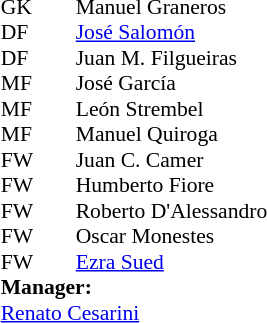<table style="font-size:90%; margin:0.2em auto;" cellspacing="0" cellpadding="0">
<tr>
<th width="25"></th>
<th width="25"></th>
</tr>
<tr>
<td>GK</td>
<td></td>
<td> Manuel Graneros</td>
</tr>
<tr>
<td>DF</td>
<td></td>
<td> <a href='#'>José Salomón</a></td>
</tr>
<tr>
<td>DF</td>
<td></td>
<td> Juan M. Filgueiras</td>
</tr>
<tr>
<td>MF</td>
<td></td>
<td> José García</td>
</tr>
<tr>
<td>MF</td>
<td></td>
<td> León Strembel</td>
</tr>
<tr>
<td>MF</td>
<td></td>
<td> Manuel Quiroga</td>
</tr>
<tr>
<td>FW</td>
<td></td>
<td> Juan C. Camer</td>
</tr>
<tr>
<td>FW</td>
<td></td>
<td> Humberto Fiore</td>
</tr>
<tr>
<td>FW</td>
<td></td>
<td> Roberto D'Alessandro</td>
</tr>
<tr>
<td>FW</td>
<td></td>
<td> Oscar Monestes</td>
</tr>
<tr>
<td>FW</td>
<td></td>
<td> <a href='#'>Ezra Sued</a></td>
</tr>
<tr>
<td colspan=3><strong>Manager:</strong></td>
</tr>
<tr>
<td colspan=4> <a href='#'>Renato Cesarini</a></td>
</tr>
</table>
